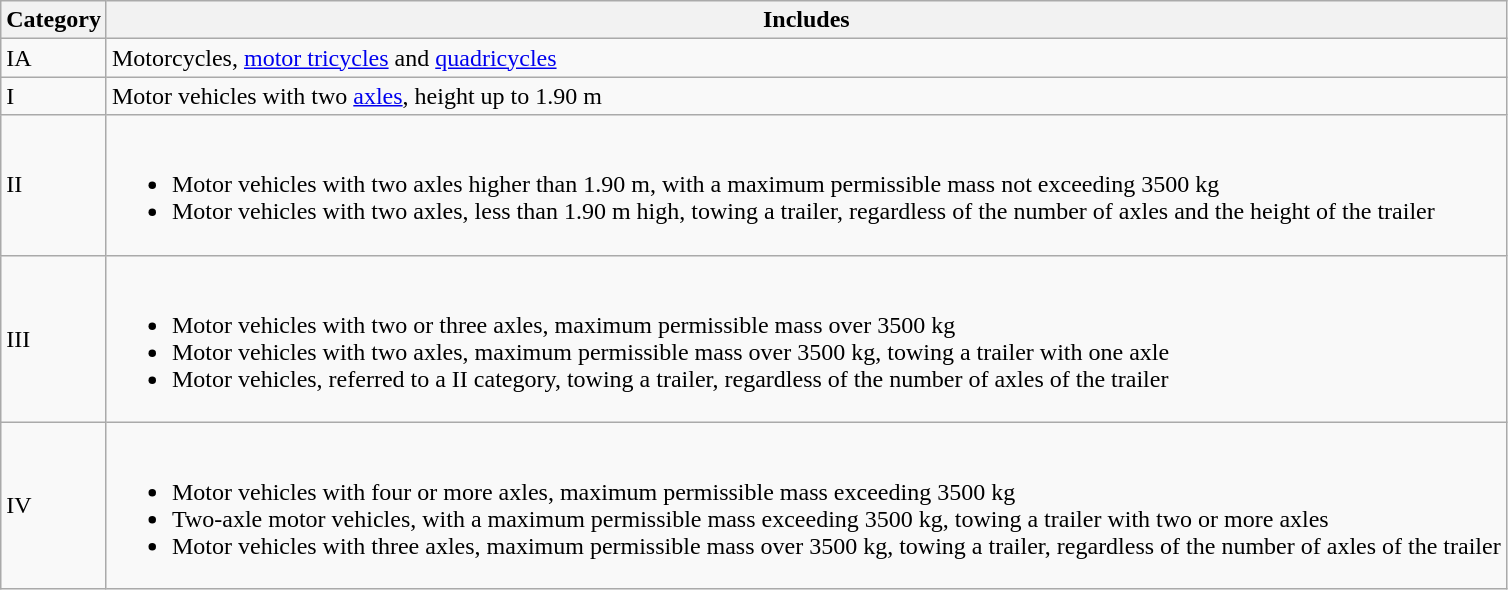<table class="wikitable">
<tr>
<th>Category</th>
<th>Includes</th>
</tr>
<tr>
<td>IA</td>
<td>Motorcycles, <a href='#'>motor tricycles</a> and <a href='#'>quadricycles</a></td>
</tr>
<tr>
<td>I</td>
<td>Motor vehicles with two <a href='#'>axles</a>, height up to 1.90 m</td>
</tr>
<tr>
<td>II</td>
<td><br><ul><li>Motor vehicles with two axles higher than 1.90 m, with a maximum permissible mass not exceeding 3500 kg</li><li>Motor vehicles with two axles, less than 1.90 m high, towing a trailer, regardless of the number of axles and the height of the trailer</li></ul></td>
</tr>
<tr>
<td>III</td>
<td><br><ul><li>Motor vehicles with two or three axles, maximum permissible mass over 3500 kg</li><li>Motor vehicles with two axles, maximum permissible mass over 3500 kg, towing a trailer with one axle</li><li>Motor vehicles, referred to a II category, towing a trailer, regardless of the number of axles of the trailer</li></ul></td>
</tr>
<tr>
<td>IV</td>
<td><br><ul><li>Motor vehicles with four or more axles, maximum permissible mass exceeding 3500 kg</li><li>Two-axle motor vehicles, with a maximum permissible mass exceeding 3500 kg, towing a trailer with two or more axles</li><li>Motor vehicles with three axles, maximum permissible mass over 3500 kg, towing a trailer, regardless of the number of axles of the trailer</li></ul></td>
</tr>
</table>
